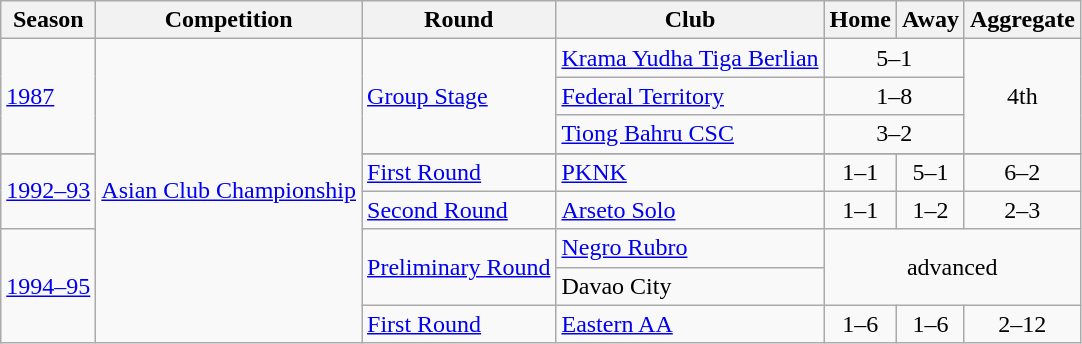<table class="wikitable">
<tr>
<th>Season</th>
<th>Competition</th>
<th>Round</th>
<th>Club</th>
<th>Home</th>
<th>Away</th>
<th>Aggregate</th>
</tr>
<tr>
<td rowspan="3"><a href='#'>1987</a></td>
<td rowspan="9"><a href='#'>Asian Club Championship</a></td>
<td rowspan="3"><a href='#'>Group Stage</a></td>
<td> <a href='#'>Krama Yudha Tiga Berlian</a></td>
<td colspan="2" style="text-align:center;">5–1</td>
<td rowspan="3" style="text-align:center;">4th</td>
</tr>
<tr>
<td> <a href='#'>Federal Territory</a></td>
<td colspan="2" style="text-align:center;">1–8</td>
</tr>
<tr>
<td> <a href='#'>Tiong Bahru CSC</a></td>
<td colspan="2" style="text-align:center;">3–2</td>
</tr>
<tr>
</tr>
<tr>
<td rowspan="2"><a href='#'>1992–93</a></td>
<td><a href='#'>First Round</a></td>
<td> <a href='#'>PKNK</a></td>
<td style="text-align:center;">1–1</td>
<td style="text-align:center;">5–1</td>
<td style="text-align:center;">6–2</td>
</tr>
<tr>
<td><a href='#'>Second Round</a></td>
<td> <a href='#'>Arseto Solo</a></td>
<td style="text-align:center;">1–1</td>
<td style="text-align:center;">1–2</td>
<td style="text-align:center;">2–3</td>
</tr>
<tr>
<td rowspan="3"><a href='#'>1994–95</a></td>
<td rowspan="2"><a href='#'>Preliminary Round</a></td>
<td> <a href='#'>Negro Rubro</a></td>
<td rowspan="2" colspan="3" style="text-align:center;">advanced</td>
</tr>
<tr>
<td> Davao City</td>
</tr>
<tr>
<td><a href='#'>First Round</a></td>
<td> <a href='#'>Eastern AA</a></td>
<td style="text-align:center;">1–6</td>
<td style="text-align:center;">1–6</td>
<td style="text-align:center;">2–12</td>
</tr>
</table>
